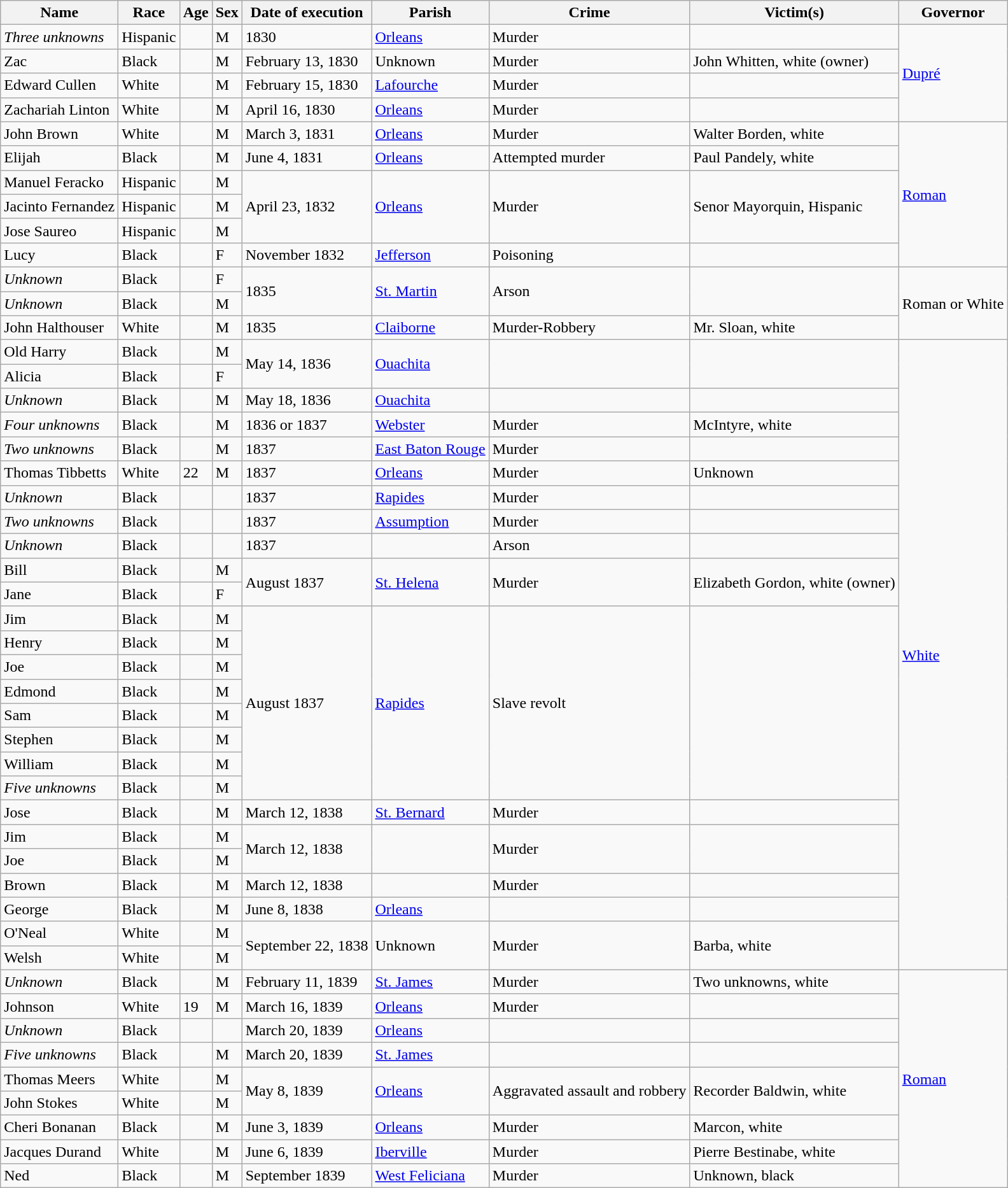<table class="wikitable sortable">
<tr>
<th>Name</th>
<th>Race</th>
<th>Age</th>
<th>Sex</th>
<th>Date of execution</th>
<th>Parish</th>
<th>Crime</th>
<th>Victim(s)</th>
<th>Governor</th>
</tr>
<tr>
<td><em>Three unknowns</em></td>
<td>Hispanic</td>
<td></td>
<td>M</td>
<td>1830</td>
<td><a href='#'>Orleans</a></td>
<td>Murder</td>
<td></td>
<td rowspan="4"><a href='#'>Dupré</a></td>
</tr>
<tr>
<td>Zac</td>
<td>Black</td>
<td></td>
<td>M</td>
<td>February 13, 1830</td>
<td>Unknown</td>
<td>Murder</td>
<td>John Whitten, white (owner)</td>
</tr>
<tr>
<td>Edward Cullen</td>
<td>White</td>
<td></td>
<td>M</td>
<td>February 15, 1830</td>
<td><a href='#'>Lafourche</a></td>
<td>Murder</td>
<td></td>
</tr>
<tr>
<td>Zachariah Linton</td>
<td>White</td>
<td></td>
<td>M</td>
<td>April 16, 1830</td>
<td><a href='#'>Orleans</a></td>
<td>Murder</td>
<td></td>
</tr>
<tr>
<td>John Brown</td>
<td>White</td>
<td></td>
<td>M</td>
<td>March 3, 1831</td>
<td><a href='#'>Orleans</a></td>
<td>Murder</td>
<td>Walter Borden, white</td>
<td rowspan="6"><a href='#'>Roman</a></td>
</tr>
<tr>
<td>Elijah</td>
<td>Black</td>
<td></td>
<td>M</td>
<td>June 4, 1831</td>
<td><a href='#'>Orleans</a></td>
<td>Attempted murder</td>
<td>Paul Pandely, white</td>
</tr>
<tr>
<td>Manuel Feracko</td>
<td>Hispanic</td>
<td></td>
<td>M</td>
<td rowspan="3">April 23, 1832</td>
<td rowspan="3"><a href='#'>Orleans</a></td>
<td rowspan="3">Murder</td>
<td rowspan="3">Senor Mayorquin, Hispanic</td>
</tr>
<tr>
<td>Jacinto Fernandez</td>
<td>Hispanic</td>
<td></td>
<td>M</td>
</tr>
<tr>
<td>Jose Saureo</td>
<td>Hispanic</td>
<td></td>
<td>M</td>
</tr>
<tr>
<td>Lucy</td>
<td>Black</td>
<td></td>
<td>F</td>
<td>November 1832</td>
<td><a href='#'>Jefferson</a></td>
<td>Poisoning</td>
<td></td>
</tr>
<tr>
<td><em>Unknown</em></td>
<td>Black</td>
<td></td>
<td>F</td>
<td rowspan="2">1835</td>
<td rowspan="2"><a href='#'>St. Martin</a></td>
<td rowspan="2">Arson</td>
<td rowspan="2"></td>
<td rowspan="3">Roman or White</td>
</tr>
<tr>
<td><em>Unknown</em></td>
<td>Black</td>
<td></td>
<td>M</td>
</tr>
<tr>
<td>John Halthouser</td>
<td>White</td>
<td></td>
<td>M</td>
<td>1835</td>
<td><a href='#'>Claiborne</a></td>
<td>Murder-Robbery</td>
<td>Mr. Sloan, white</td>
</tr>
<tr>
<td>Old Harry</td>
<td>Black</td>
<td></td>
<td>M</td>
<td rowspan="2">May 14, 1836</td>
<td rowspan="2"><a href='#'>Ouachita</a></td>
<td rowspan="2"></td>
<td rowspan="2"></td>
<td rowspan="26"><a href='#'>White</a></td>
</tr>
<tr>
<td>Alicia</td>
<td>Black</td>
<td></td>
<td>F</td>
</tr>
<tr>
<td><em>Unknown</em></td>
<td>Black</td>
<td></td>
<td>M</td>
<td>May 18, 1836</td>
<td><a href='#'>Ouachita</a></td>
<td></td>
<td></td>
</tr>
<tr>
<td><em>Four unknowns</em></td>
<td>Black</td>
<td></td>
<td>M</td>
<td>1836 or 1837</td>
<td><a href='#'>Webster</a></td>
<td>Murder</td>
<td>McIntyre, white</td>
</tr>
<tr>
<td><em>Two unknowns</em></td>
<td>Black</td>
<td></td>
<td>M</td>
<td>1837</td>
<td><a href='#'>East Baton Rouge</a></td>
<td>Murder</td>
<td></td>
</tr>
<tr>
<td>Thomas Tibbetts</td>
<td>White</td>
<td>22</td>
<td>M</td>
<td>1837</td>
<td><a href='#'>Orleans</a></td>
<td>Murder</td>
<td>Unknown</td>
</tr>
<tr>
<td><em>Unknown</em></td>
<td>Black</td>
<td></td>
<td></td>
<td>1837</td>
<td><a href='#'>Rapides</a></td>
<td>Murder</td>
<td></td>
</tr>
<tr>
<td><em>Two unknowns</em></td>
<td>Black</td>
<td></td>
<td></td>
<td>1837</td>
<td><a href='#'>Assumption</a></td>
<td>Murder</td>
<td></td>
</tr>
<tr>
<td><em>Unknown</em></td>
<td>Black</td>
<td></td>
<td></td>
<td>1837</td>
<td></td>
<td>Arson</td>
<td></td>
</tr>
<tr>
<td>Bill</td>
<td>Black</td>
<td></td>
<td>M</td>
<td rowspan="2">August 1837</td>
<td rowspan="2"><a href='#'>St. Helena</a></td>
<td rowspan="2">Murder</td>
<td rowspan="2">Elizabeth Gordon, white (owner)</td>
</tr>
<tr>
<td>Jane</td>
<td>Black</td>
<td></td>
<td>F</td>
</tr>
<tr>
<td>Jim</td>
<td>Black</td>
<td></td>
<td>M</td>
<td rowspan="8">August 1837</td>
<td rowspan="8"><a href='#'>Rapides</a></td>
<td rowspan="8">Slave revolt</td>
<td rowspan="8"></td>
</tr>
<tr>
<td>Henry</td>
<td>Black</td>
<td></td>
<td>M</td>
</tr>
<tr>
<td>Joe</td>
<td>Black</td>
<td></td>
<td>M</td>
</tr>
<tr>
<td>Edmond</td>
<td>Black</td>
<td></td>
<td>M</td>
</tr>
<tr>
<td>Sam</td>
<td>Black</td>
<td></td>
<td>M</td>
</tr>
<tr>
<td>Stephen</td>
<td>Black</td>
<td></td>
<td>M</td>
</tr>
<tr>
<td>William</td>
<td>Black</td>
<td></td>
<td>M</td>
</tr>
<tr>
<td><em>Five unknowns</em></td>
<td>Black</td>
<td></td>
<td>M</td>
</tr>
<tr>
<td>Jose</td>
<td>Black</td>
<td></td>
<td>M</td>
<td>March 12, 1838</td>
<td><a href='#'>St. Bernard</a></td>
<td>Murder</td>
<td></td>
</tr>
<tr>
<td>Jim</td>
<td>Black</td>
<td></td>
<td>M</td>
<td rowspan="2">March 12, 1838</td>
<td rowspan="2"></td>
<td rowspan="2">Murder</td>
<td rowspan="2"></td>
</tr>
<tr>
<td>Joe</td>
<td>Black</td>
<td></td>
<td>M</td>
</tr>
<tr>
<td>Brown</td>
<td>Black</td>
<td></td>
<td>M</td>
<td>March 12, 1838</td>
<td></td>
<td>Murder</td>
<td></td>
</tr>
<tr>
<td>George</td>
<td>Black</td>
<td></td>
<td>M</td>
<td>June 8, 1838</td>
<td><a href='#'>Orleans</a></td>
<td></td>
<td></td>
</tr>
<tr>
<td>O'Neal</td>
<td>White</td>
<td></td>
<td>M</td>
<td rowspan="2">September 22, 1838</td>
<td rowspan="2">Unknown</td>
<td rowspan="2">Murder</td>
<td rowspan="2">Barba, white</td>
</tr>
<tr>
<td>Welsh</td>
<td>White</td>
<td></td>
<td>M</td>
</tr>
<tr>
<td><em>Unknown</em></td>
<td>Black</td>
<td></td>
<td>M</td>
<td>February 11, 1839</td>
<td><a href='#'>St. James</a></td>
<td>Murder</td>
<td>Two unknowns, white</td>
<td rowspan="9"><a href='#'>Roman</a></td>
</tr>
<tr>
<td>Johnson</td>
<td>White</td>
<td>19</td>
<td>M</td>
<td>March 16, 1839</td>
<td><a href='#'>Orleans</a></td>
<td>Murder</td>
<td></td>
</tr>
<tr>
<td><em>Unknown</em></td>
<td>Black</td>
<td></td>
<td></td>
<td>March 20, 1839</td>
<td><a href='#'>Orleans</a></td>
<td></td>
<td></td>
</tr>
<tr>
<td><em>Five unknowns</em></td>
<td>Black</td>
<td></td>
<td>M</td>
<td>March 20, 1839</td>
<td><a href='#'>St. James</a></td>
<td></td>
<td></td>
</tr>
<tr>
<td>Thomas Meers</td>
<td>White</td>
<td></td>
<td>M</td>
<td rowspan="2">May 8, 1839</td>
<td rowspan="2"><a href='#'>Orleans</a></td>
<td rowspan="2">Aggravated assault and robbery</td>
<td rowspan="2">Recorder Baldwin, white</td>
</tr>
<tr>
<td>John Stokes</td>
<td>White</td>
<td></td>
<td>M</td>
</tr>
<tr>
<td>Cheri Bonanan</td>
<td>Black</td>
<td></td>
<td>M</td>
<td>June 3, 1839</td>
<td><a href='#'>Orleans</a></td>
<td>Murder</td>
<td>Marcon, white</td>
</tr>
<tr>
<td>Jacques Durand</td>
<td>White</td>
<td></td>
<td>M</td>
<td>June 6, 1839</td>
<td><a href='#'>Iberville</a></td>
<td>Murder</td>
<td>Pierre Bestinabe, white</td>
</tr>
<tr>
<td>Ned</td>
<td>Black</td>
<td></td>
<td>M</td>
<td>September 1839</td>
<td><a href='#'>West Feliciana</a></td>
<td>Murder</td>
<td>Unknown, black</td>
</tr>
</table>
